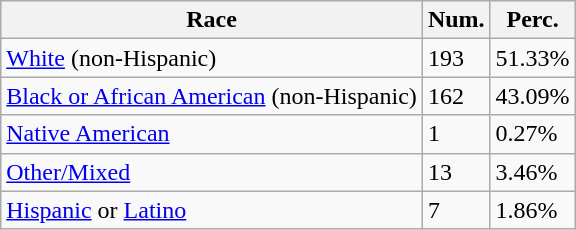<table class="wikitable">
<tr>
<th>Race</th>
<th>Num.</th>
<th>Perc.</th>
</tr>
<tr>
<td><a href='#'>White</a> (non-Hispanic)</td>
<td>193</td>
<td>51.33%</td>
</tr>
<tr>
<td><a href='#'>Black or African American</a> (non-Hispanic)</td>
<td>162</td>
<td>43.09%</td>
</tr>
<tr>
<td><a href='#'>Native American</a></td>
<td>1</td>
<td>0.27%</td>
</tr>
<tr>
<td><a href='#'>Other/Mixed</a></td>
<td>13</td>
<td>3.46%</td>
</tr>
<tr>
<td><a href='#'>Hispanic</a> or <a href='#'>Latino</a></td>
<td>7</td>
<td>1.86%</td>
</tr>
</table>
